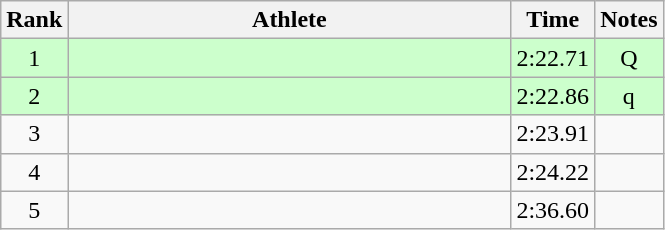<table class="wikitable" style="text-align:center">
<tr>
<th>Rank</th>
<th Style="width:18em">Athlete</th>
<th>Time</th>
<th>Notes</th>
</tr>
<tr style="background:#cfc">
<td>1</td>
<td style="text-align:left"></td>
<td>2:22.71</td>
<td>Q</td>
</tr>
<tr style="background:#cfc">
<td>2</td>
<td style="text-align:left"></td>
<td>2:22.86</td>
<td>q</td>
</tr>
<tr>
<td>3</td>
<td style="text-align:left"></td>
<td>2:23.91</td>
<td></td>
</tr>
<tr>
<td>4</td>
<td style="text-align:left"></td>
<td>2:24.22</td>
<td></td>
</tr>
<tr>
<td>5</td>
<td style="text-align:left"></td>
<td>2:36.60</td>
<td></td>
</tr>
</table>
